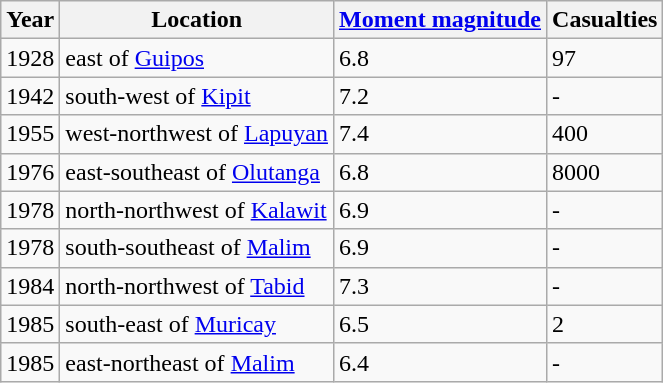<table class="wikitable sortable">
<tr>
<th>Year</th>
<th>Location</th>
<th><a href='#'>Moment magnitude</a></th>
<th>Casualties</th>
</tr>
<tr>
<td>1928</td>
<td>east of <a href='#'>Guipos</a></td>
<td>6.8</td>
<td>97</td>
</tr>
<tr>
<td>1942</td>
<td>south-west of <a href='#'>Kipit</a></td>
<td>7.2</td>
<td>-</td>
</tr>
<tr>
<td>1955</td>
<td>west-northwest of <a href='#'>Lapuyan</a></td>
<td>7.4</td>
<td>400</td>
</tr>
<tr>
<td>1976</td>
<td>east-southeast of <a href='#'>Olutanga</a></td>
<td>6.8</td>
<td>8000</td>
</tr>
<tr>
<td>1978</td>
<td>north-northwest of <a href='#'>Kalawit</a></td>
<td>6.9</td>
<td>-</td>
</tr>
<tr>
<td>1978</td>
<td>south-southeast of <a href='#'>Malim</a></td>
<td>6.9</td>
<td>-</td>
</tr>
<tr>
<td>1984</td>
<td>north-northwest of <a href='#'>Tabid</a></td>
<td>7.3</td>
<td>-</td>
</tr>
<tr>
<td>1985</td>
<td>south-east of <a href='#'>Muricay</a></td>
<td>6.5</td>
<td>2</td>
</tr>
<tr>
<td>1985</td>
<td>east-northeast of <a href='#'>Malim</a></td>
<td>6.4</td>
<td>-</td>
</tr>
</table>
